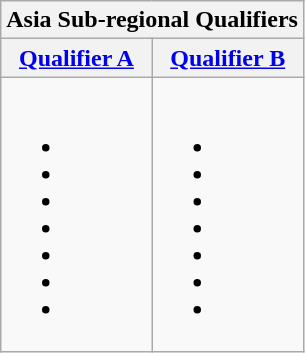<table class="wikitable">
<tr>
<th scope="colgroup" colspan="2">Asia Sub-regional Qualifiers</th>
</tr>
<tr>
<th scope="col"><a href='#'>Qualifier A</a></th>
<th scope="col"><a href='#'>Qualifier B</a></th>
</tr>
<tr>
<td valign="top"><br><ul><li></li><li><strong></strong></li><li><strong></strong></li><li></li><li></li><li></li><li></li></ul></td>
<td valign="top"><br><ul><li></li><li></li><li></li><li><strong></strong></li><li></li><li></li><li><strong></strong></li></ul></td>
</tr>
</table>
